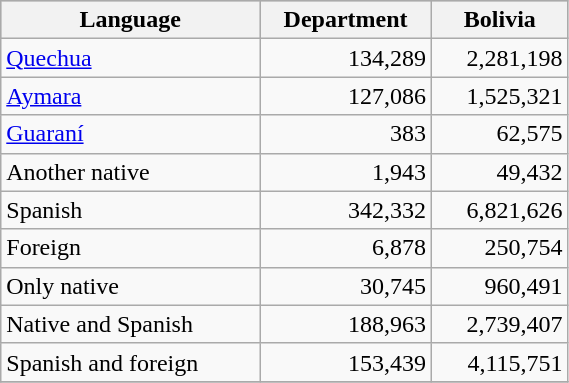<table class="wikitable" border="1" style="width:30%;" border="1">
<tr bgcolor=silver>
<th><strong>Language</strong></th>
<th><strong>Department</strong></th>
<th><strong>Bolivia</strong></th>
</tr>
<tr>
<td><a href='#'>Quechua</a></td>
<td align="right">134,289</td>
<td align="right">2,281,198</td>
</tr>
<tr>
<td><a href='#'>Aymara</a></td>
<td align="right">127,086</td>
<td align="right">1,525,321</td>
</tr>
<tr>
<td><a href='#'>Guaraní</a></td>
<td align="right">383</td>
<td align="right">62,575</td>
</tr>
<tr>
<td>Another native</td>
<td align="right">1,943</td>
<td align="right">49,432</td>
</tr>
<tr>
<td>Spanish</td>
<td align="right">342,332</td>
<td align="right">6,821,626</td>
</tr>
<tr>
<td>Foreign</td>
<td align="right">6,878</td>
<td align="right">250,754</td>
</tr>
<tr>
<td>Only native</td>
<td align="right">30,745</td>
<td align="right">960,491</td>
</tr>
<tr>
<td>Native and Spanish</td>
<td align="right">188,963</td>
<td align="right">2,739,407</td>
</tr>
<tr>
<td>Spanish and foreign</td>
<td align="right">153,439</td>
<td align="right">4,115,751</td>
</tr>
<tr>
</tr>
</table>
